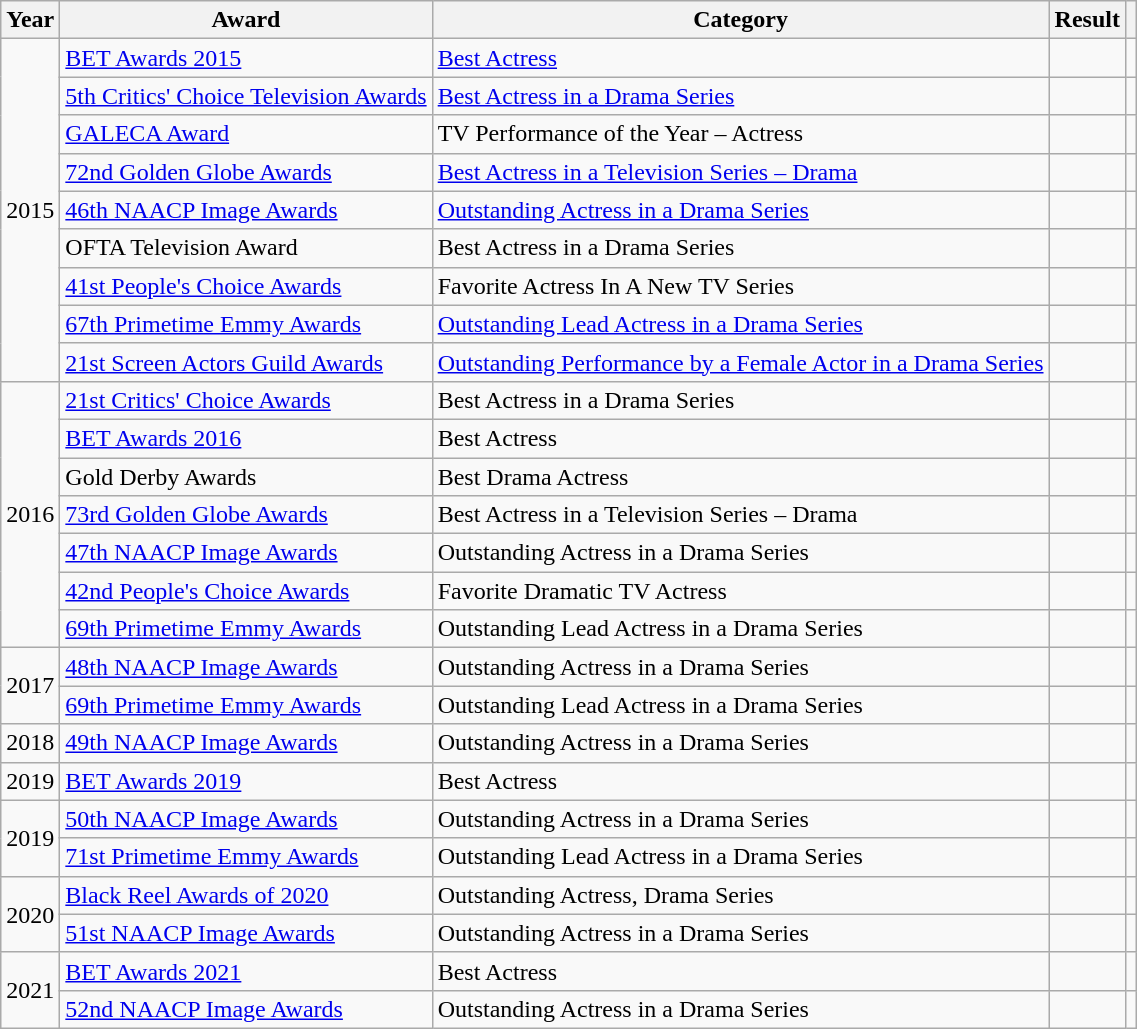<table class="wikitable plainrowheaders sortable">
<tr>
<th>Year</th>
<th scope="col">Award</th>
<th scope="col">Category</th>
<th scope="col">Result</th>
<th class="unsortable" scope="col"></th>
</tr>
<tr>
<td rowspan="9">2015</td>
<td scope="row"><a href='#'>BET Awards 2015</a></td>
<td><a href='#'>Best Actress</a></td>
<td></td>
<td></td>
</tr>
<tr>
<td scope="row"><a href='#'>5th Critics' Choice Television Awards</a></td>
<td><a href='#'>Best Actress in a Drama Series</a></td>
<td></td>
<td></td>
</tr>
<tr>
<td><a href='#'>GALECA Award</a></td>
<td>TV Performance of the Year – Actress</td>
<td></td>
<td></td>
</tr>
<tr>
<td><a href='#'>72nd Golden Globe Awards</a></td>
<td><a href='#'>Best Actress in a Television Series – Drama</a></td>
<td></td>
<td></td>
</tr>
<tr>
<td><a href='#'>46th NAACP Image Awards</a></td>
<td><a href='#'>Outstanding Actress in a Drama Series</a></td>
<td></td>
<td></td>
</tr>
<tr>
<td>OFTA Television Award</td>
<td>Best Actress in a Drama Series</td>
<td></td>
<td></td>
</tr>
<tr>
<td><a href='#'>41st People's Choice Awards</a></td>
<td>Favorite Actress In A New TV Series</td>
<td></td>
<td></td>
</tr>
<tr>
<td><a href='#'>67th Primetime Emmy Awards</a></td>
<td><a href='#'>Outstanding Lead Actress in a Drama Series</a></td>
<td></td>
<td></td>
</tr>
<tr>
<td><a href='#'>21st Screen Actors Guild Awards</a></td>
<td><a href='#'>Outstanding Performance by a Female Actor in a Drama Series</a></td>
<td></td>
<td></td>
</tr>
<tr>
<td rowspan="7">2016</td>
<td><a href='#'>21st Critics' Choice Awards</a></td>
<td>Best Actress in a Drama Series</td>
<td></td>
<td></td>
</tr>
<tr>
<td><a href='#'>BET Awards 2016</a></td>
<td>Best Actress</td>
<td></td>
<td></td>
</tr>
<tr>
<td>Gold Derby Awards</td>
<td>Best Drama Actress</td>
<td></td>
<td></td>
</tr>
<tr>
<td><a href='#'>73rd Golden Globe Awards</a></td>
<td>Best Actress in a Television Series – Drama</td>
<td></td>
<td></td>
</tr>
<tr>
<td><a href='#'>47th NAACP Image Awards</a></td>
<td>Outstanding Actress in a Drama Series</td>
<td></td>
<td></td>
</tr>
<tr>
<td><a href='#'>42nd People's Choice Awards</a></td>
<td>Favorite Dramatic TV Actress</td>
<td></td>
<td></td>
</tr>
<tr>
<td><a href='#'>69th Primetime Emmy Awards</a></td>
<td>Outstanding Lead Actress in a Drama Series</td>
<td></td>
<td></td>
</tr>
<tr>
<td rowspan="2">2017</td>
<td><a href='#'>48th NAACP Image Awards</a></td>
<td>Outstanding Actress in a Drama Series</td>
<td></td>
<td></td>
</tr>
<tr>
<td><a href='#'>69th Primetime Emmy Awards</a></td>
<td>Outstanding Lead Actress in a Drama Series</td>
<td></td>
<td></td>
</tr>
<tr>
<td>2018</td>
<td><a href='#'>49th NAACP Image Awards</a></td>
<td>Outstanding Actress in a Drama Series</td>
<td></td>
<td></td>
</tr>
<tr>
<td>2019</td>
<td><a href='#'>BET Awards 2019</a></td>
<td>Best Actress</td>
<td></td>
<td></td>
</tr>
<tr>
<td rowspan="2">2019</td>
<td><a href='#'>50th NAACP Image Awards</a></td>
<td>Outstanding Actress in a Drama Series</td>
<td></td>
<td></td>
</tr>
<tr>
<td><a href='#'>71st Primetime Emmy Awards</a></td>
<td>Outstanding Lead Actress in a Drama Series</td>
<td></td>
<td></td>
</tr>
<tr>
<td rowspan="2">2020</td>
<td><a href='#'>Black Reel Awards of 2020</a></td>
<td>Outstanding Actress, Drama Series</td>
<td></td>
<td></td>
</tr>
<tr>
<td><a href='#'>51st NAACP Image Awards</a></td>
<td>Outstanding Actress in a Drama Series</td>
<td></td>
<td></td>
</tr>
<tr>
<td rowspan="2">2021</td>
<td><a href='#'>BET Awards 2021</a></td>
<td>Best Actress</td>
<td></td>
<td></td>
</tr>
<tr>
<td><a href='#'>52nd NAACP Image Awards</a></td>
<td>Outstanding Actress in a Drama Series</td>
<td></td>
<td></td>
</tr>
</table>
